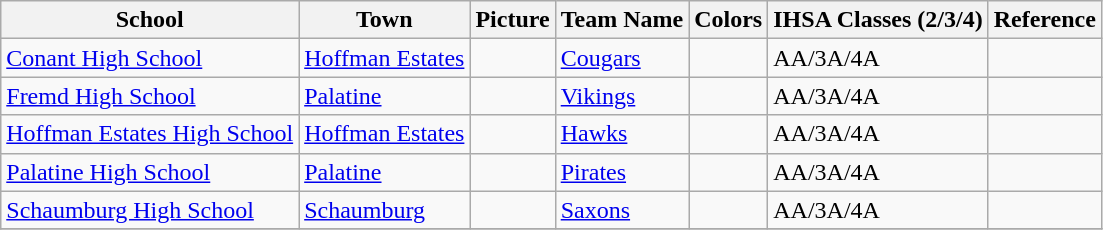<table class="wikitable">
<tr>
<th>School</th>
<th>Town</th>
<th>Picture</th>
<th>Team Name</th>
<th>Colors</th>
<th>IHSA Classes (2/3/4)</th>
<th>Reference</th>
</tr>
<tr>
<td><a href='#'>Conant High School</a></td>
<td><a href='#'>Hoffman Estates</a></td>
<td></td>
<td><a href='#'>Cougars</a></td>
<td>  </td>
<td>AA/3A/4A</td>
<td></td>
</tr>
<tr>
<td><a href='#'>Fremd High School</a></td>
<td><a href='#'>Palatine</a></td>
<td></td>
<td><a href='#'>Vikings</a></td>
<td> </td>
<td>AA/3A/4A</td>
<td></td>
</tr>
<tr>
<td><a href='#'>Hoffman Estates High School</a></td>
<td><a href='#'>Hoffman Estates</a></td>
<td></td>
<td><a href='#'>Hawks</a></td>
<td> </td>
<td>AA/3A/4A</td>
<td></td>
</tr>
<tr>
<td><a href='#'>Palatine High School</a></td>
<td><a href='#'>Palatine</a></td>
<td></td>
<td><a href='#'>Pirates</a></td>
<td> </td>
<td>AA/3A/4A</td>
<td></td>
</tr>
<tr>
<td><a href='#'>Schaumburg High School</a></td>
<td><a href='#'>Schaumburg</a></td>
<td></td>
<td><a href='#'>Saxons</a></td>
<td> </td>
<td>AA/3A/4A</td>
<td></td>
</tr>
<tr>
</tr>
</table>
